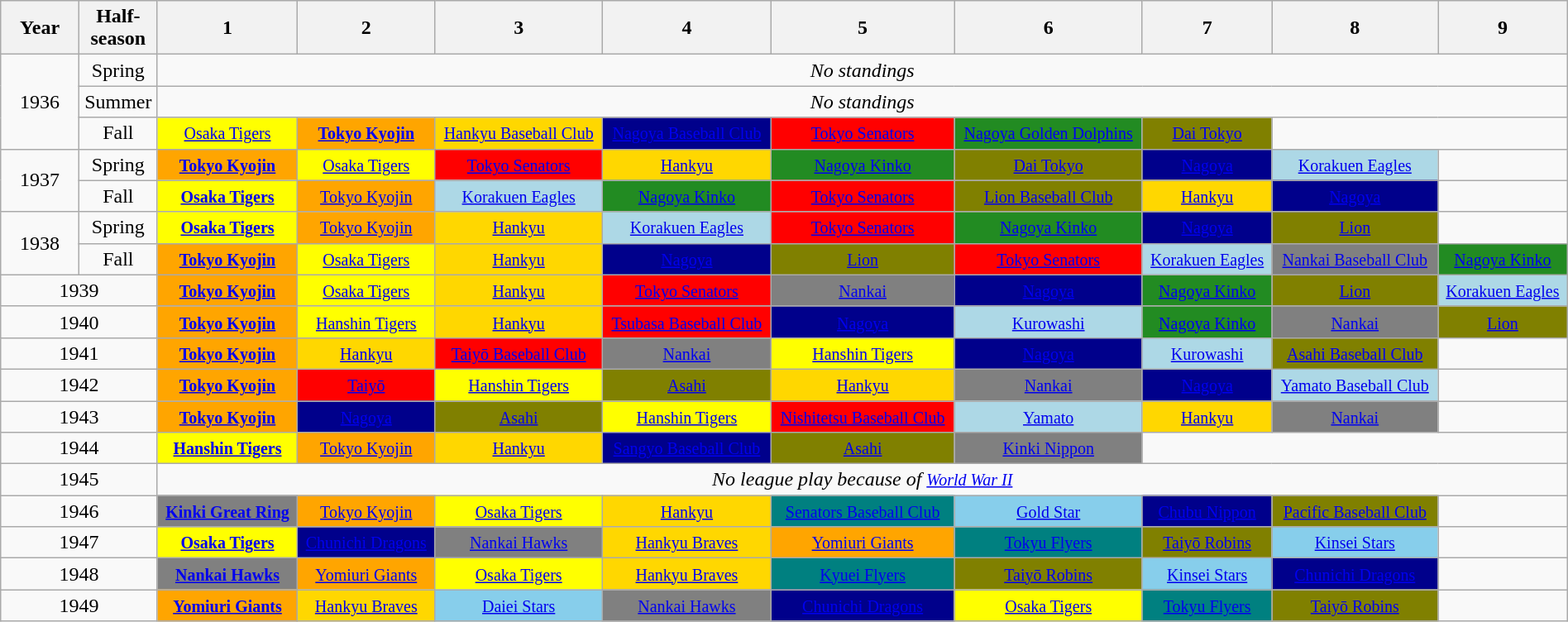<table class="wikitable" width="100%" style="text-align:center;">
<tr>
<th width="5%">Year</th>
<th width=5%>Half-season</th>
<th>1</th>
<th>2</th>
<th>3</th>
<th>4</th>
<th>5</th>
<th>6</th>
<th>7</th>
<th>8</th>
<th>9</th>
</tr>
<tr>
<td rowspan="3">1936</td>
<td>Spring</td>
<td colspan=9><em>No standings</em></td>
</tr>
<tr>
<td>Summer</td>
<td colspan=9><em>No standings</em></td>
</tr>
<tr>
<td>Fall</td>
<td bgcolor=yellow><small><a href='#'>Osaka Tigers</a></small></td>
<td bgcolor=orange><small><strong><a href='#'>Tokyo Kyojin</a></strong></small></td>
<td bgcolor=gold><small><a href='#'>Hankyu Baseball Club</a></small></td>
<td bgcolor=darkblue><small><a href='#'><span>Nagoya Baseball Club</span></a></small></td>
<td bgcolor=red><small><a href='#'>Tokyo Senators</a></small></td>
<td bgcolor=forestgreen><small><a href='#'><span>Nagoya Golden Dolphins</span></a></small></td>
<td bgcolor=olive><small><a href='#'><span>Dai Tokyo</span></a></small></td>
<td colspan=2> </td>
</tr>
<tr>
<td rowspan="2">1937</td>
<td>Spring</td>
<td bgcolor=orange><small><strong><a href='#'>Tokyo Kyojin</a></strong></small></td>
<td bgcolor=yellow><small><a href='#'>Osaka Tigers</a></small></td>
<td bgcolor=red><small><a href='#'>Tokyo Senators</a></small></td>
<td bgcolor=gold><small><a href='#'>Hankyu</a></small></td>
<td bgcolor=forestgreen><small><a href='#'><span>Nagoya Kinko</span></a></small></td>
<td bgcolor=olive><small><a href='#'><span>Dai Tokyo</span></a></small></td>
<td bgcolor=darkblue><small><a href='#'><span>Nagoya</span></a></small></td>
<td bgcolor=lightblue><small><a href='#'>Korakuen Eagles</a></small></td>
<td> </td>
</tr>
<tr>
<td>Fall</td>
<td bgcolor=yellow><small><strong><a href='#'>Osaka Tigers</a></strong></small></td>
<td bgcolor=orange><small><a href='#'>Tokyo Kyojin</a></small></td>
<td bgcolor=lightblue><small><a href='#'>Korakuen Eagles</a></small></td>
<td bgcolor=forestgreen><small><a href='#'><span>Nagoya Kinko</span></a></small></td>
<td bgcolor=red><small><a href='#'>Tokyo Senators</a></small></td>
<td bgcolor=olive><small><a href='#'><span>Lion Baseball Club</span></a></small></td>
<td bgcolor=gold><small><a href='#'>Hankyu</a></small></td>
<td bgcolor=darkblue><small><a href='#'><span>Nagoya</span></a></small></td>
<td> </td>
</tr>
<tr>
<td rowspan="2">1938</td>
<td>Spring</td>
<td bgcolor=yellow><small><strong><a href='#'>Osaka Tigers</a></strong></small></td>
<td bgcolor=orange><small><a href='#'>Tokyo Kyojin</a></small></td>
<td bgcolor=gold><small><a href='#'>Hankyu</a></small></td>
<td bgcolor=lightblue><small><a href='#'>Korakuen Eagles</a></small></td>
<td bgcolor=red><small><a href='#'>Tokyo Senators</a></small></td>
<td bgcolor=forestgreen><small><a href='#'><span>Nagoya Kinko</span></a></small></td>
<td bgcolor=darkblue><small><a href='#'><span>Nagoya</span></a></small></td>
<td bgcolor=olive><small><a href='#'><span>Lion</span></a></small></td>
<td> </td>
</tr>
<tr>
<td>Fall</td>
<td bgcolor=orange><small><strong><a href='#'>Tokyo Kyojin</a></strong></small></td>
<td bgcolor=yellow><small><a href='#'>Osaka Tigers</a></small></td>
<td bgcolor=gold><small><a href='#'>Hankyu</a></small></td>
<td bgcolor=darkblue><small><a href='#'><span>Nagoya</span></a></small></td>
<td bgcolor=olive><small><a href='#'><span>Lion</span></a></small></td>
<td bgcolor=red><small><a href='#'>Tokyo Senators</a></small></td>
<td bgcolor=lightblue><small><a href='#'>Korakuen Eagles</a></small></td>
<td bgcolor=gray><small><a href='#'><span>Nankai Baseball Club</span></a></small></td>
<td bgcolor=forestgreen><small><a href='#'><span>Nagoya Kinko</span></a></small></td>
</tr>
<tr>
<td colspan=2>1939</td>
<td bgcolor=orange><small><strong><a href='#'>Tokyo Kyojin</a></strong></small></td>
<td bgcolor=yellow><small><a href='#'>Osaka Tigers</a></small></td>
<td bgcolor=gold><small><a href='#'>Hankyu</a></small></td>
<td bgcolor=red><small><a href='#'>Tokyo Senators</a></small></td>
<td bgcolor=gray><small><a href='#'><span>Nankai</span></a></small></td>
<td bgcolor=darkblue><small><a href='#'><span>Nagoya</span></a></small></td>
<td bgcolor=forestgreen><small><a href='#'><span>Nagoya Kinko</span></a></small></td>
<td bgcolor=olive><small><a href='#'><span>Lion</span></a></small></td>
<td bgcolor=lightblue><small><a href='#'>Korakuen Eagles</a></small></td>
</tr>
<tr>
<td colspan=2>1940</td>
<td bgcolor=orange><small><strong><a href='#'>Tokyo Kyojin</a></strong></small></td>
<td bgcolor=yellow><small><a href='#'>Hanshin Tigers</a></small></td>
<td bgcolor=gold><small><a href='#'>Hankyu</a></small></td>
<td bgcolor=red><small><a href='#'>Tsubasa Baseball Club</a></small></td>
<td bgcolor=darkblue><small><a href='#'><span>Nagoya</span></a></small></td>
<td bgcolor=lightblue><small><a href='#'>Kurowashi</a></small></td>
<td bgcolor=forestgreen><small><a href='#'><span>Nagoya Kinko</span></a></small></td>
<td bgcolor=gray><small><a href='#'><span>Nankai</span></a></small></td>
<td bgcolor=olive><small><a href='#'><span>Lion</span></a></small></td>
</tr>
<tr>
<td colspan=2>1941</td>
<td bgcolor=orange><small><strong><a href='#'>Tokyo Kyojin</a></strong></small></td>
<td bgcolor=gold><small><a href='#'>Hankyu</a></small></td>
<td bgcolor=red><small><a href='#'>Taiyō Baseball Club</a></small></td>
<td bgcolor=gray><small><a href='#'><span>Nankai</span></a></small></td>
<td bgcolor=yellow><small><a href='#'>Hanshin Tigers</a></small></td>
<td bgcolor=darkblue><small><a href='#'><span>Nagoya</span></a></small></td>
<td bgcolor=lightblue><small><a href='#'>Kurowashi</a></small></td>
<td bgcolor=olive><small><a href='#'><span>Asahi Baseball Club</span></a></small></td>
<td> </td>
</tr>
<tr>
<td colspan=2>1942</td>
<td bgcolor=orange><small><strong><a href='#'>Tokyo Kyojin</a></strong></small></td>
<td bgcolor=red><small><a href='#'>Taiyō</a></small></td>
<td bgcolor=yellow><small><a href='#'>Hanshin Tigers</a></small></td>
<td bgcolor=olive><small><a href='#'><span>Asahi</span></a></small></td>
<td bgcolor=gold><small><a href='#'>Hankyu</a></small></td>
<td bgcolor=gray><small><a href='#'><span>Nankai</span></a></small></td>
<td bgcolor=darkblue><small><a href='#'><span>Nagoya</span></a></small></td>
<td bgcolor=lightblue><small><a href='#'>Yamato Baseball Club</a></small></td>
<td> </td>
</tr>
<tr>
<td colspan=2>1943</td>
<td bgcolor=orange><small><strong><a href='#'>Tokyo Kyojin</a></strong></small></td>
<td bgcolor=darkblue><small><a href='#'><span>Nagoya</span></a></small></td>
<td bgcolor=olive><small><a href='#'><span>Asahi</span></a></small></td>
<td bgcolor=yellow><small><a href='#'>Hanshin Tigers</a></small></td>
<td bgcolor=red><small><a href='#'>Nishitetsu Baseball Club</a></small></td>
<td bgcolor=lightblue><small><a href='#'>Yamato</a></small></td>
<td bgcolor=gold><small><a href='#'>Hankyu</a></small></td>
<td bgcolor=gray><small><a href='#'><span>Nankai</span></a></small></td>
<td> </td>
</tr>
<tr>
<td colspan=2>1944</td>
<td bgcolor=yellow><small><strong><a href='#'>Hanshin Tigers</a></strong></small></td>
<td bgcolor=orange><small><a href='#'>Tokyo Kyojin</a></small></td>
<td bgcolor=gold><small><a href='#'>Hankyu</a></small></td>
<td bgcolor=darkblue><small><a href='#'><span>Sangyo Baseball Club</span></a></small></td>
<td bgcolor=olive><small><a href='#'><span>Asahi</span></a></small></td>
<td bgcolor=gray><small><a href='#'><span>Kinki Nippon</span></a></small></td>
<td colspan=3> </td>
</tr>
<tr>
<td colspan=2>1945</td>
<td colspan=9><em>No league play because of <small><a href='#'>World War II</a></small></em></td>
</tr>
<tr>
<td colspan=2>1946</td>
<td bgcolor=gray><small><strong><a href='#'><span>Kinki Great Ring</span></a></strong></small></td>
<td bgcolor=orange><small><a href='#'>Tokyo Kyojin</a></small></td>
<td bgcolor=yellow><small><a href='#'>Osaka Tigers</a></small></td>
<td bgcolor=gold><small><a href='#'>Hankyu</a></small></td>
<td bgcolor=teal><small><a href='#'><span>Senators Baseball Club</span></a></small></td>
<td bgcolor=skyblue><small><a href='#'>Gold Star</a></small></td>
<td bgcolor=darkblue><small><a href='#'><span>Chubu Nippon</span></a></small></td>
<td bgcolor=olive><small><a href='#'><span>Pacific Baseball Club</span></a></small></td>
<td> </td>
</tr>
<tr>
<td colspan=2>1947</td>
<td bgcolor=yellow><small><strong><a href='#'>Osaka Tigers</a></strong></small></td>
<td bgcolor=darkblue><small><a href='#'><span>Chunichi Dragons</span></a></small></td>
<td bgcolor=gray><small><a href='#'><span>Nankai Hawks</span></a></small></td>
<td bgcolor=gold><small><a href='#'>Hankyu Braves</a></small></td>
<td bgcolor=orange><small><a href='#'>Yomiuri Giants</a></small></td>
<td bgcolor=teal><small><a href='#'><span>Tokyu Flyers</span></a></small></td>
<td bgcolor=olive><small><a href='#'><span>Taiyō Robins</span></a></small></td>
<td bgcolor=skyblue><small><a href='#'>Kinsei Stars</a></small></td>
<td> </td>
</tr>
<tr>
<td colspan=2>1948</td>
<td bgcolor=gray><small><strong><a href='#'><span>Nankai Hawks</span></a></strong></small></td>
<td bgcolor=orange><small><a href='#'>Yomiuri Giants</a></small></td>
<td bgcolor=yellow><small><a href='#'>Osaka Tigers</a></small></td>
<td bgcolor=gold><small><a href='#'>Hankyu Braves</a></small></td>
<td bgcolor=teal><small><a href='#'><span>Kyuei Flyers</span></a></small></td>
<td bgcolor=olive><small><a href='#'><span>Taiyō Robins</span></a></small></td>
<td bgcolor=skyblue><small><a href='#'>Kinsei Stars</a></small></td>
<td bgcolor=darkblue><small><a href='#'><span>Chunichi Dragons</span></a></small></td>
<td> </td>
</tr>
<tr>
<td colspan=2>1949</td>
<td bgcolor=orange><small><strong><a href='#'>Yomiuri Giants</a></strong></small></td>
<td bgcolor=gold><small><a href='#'>Hankyu Braves</a></small></td>
<td bgcolor=skyblue><small><a href='#'>Daiei Stars</a></small></td>
<td bgcolor=gray><small><a href='#'><span>Nankai Hawks</span></a></small></td>
<td bgcolor=darkblue><small><a href='#'><span>Chunichi Dragons</span></a></small></td>
<td bgcolor=yellow><small><a href='#'>Osaka Tigers</a></small></td>
<td bgcolor=teal><small><a href='#'><span>Tokyu Flyers</span></a></small></td>
<td bgcolor=olive><small><a href='#'><span>Taiyō Robins</span></a></small></td>
<td> </td>
</tr>
</table>
